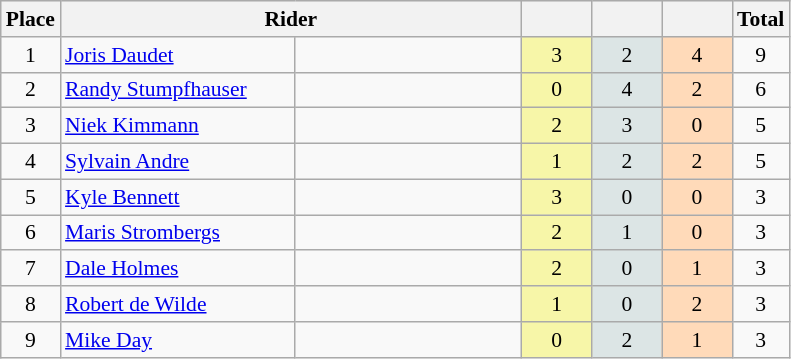<table class=wikitable style="border:1px solid #AAAAAA;font-size:90%">
<tr bgcolor="#EFEFEF">
<th>Place</th>
<th width=301 colspan="2">Rider</th>
<th width=40></th>
<th width=40></th>
<th width=40></th>
<th>Total</th>
</tr>
<tr>
<td align="center">1</td>
<td width="150"><a href='#'>Joris Daudet</a></td>
<td></td>
<td bgcolor=F7F6A8 align="center">3</td>
<td bgcolor=DCE5E5 align="center">2</td>
<td bgcolor=FFDAB9 align="center">4</td>
<td align="center">9</td>
</tr>
<tr>
<td align="center">2</td>
<td width="150"><a href='#'>Randy Stumpfhauser</a></td>
<td></td>
<td bgcolor=F7F6A8 align="center">0</td>
<td bgcolor=DCE5E5 align="center">4</td>
<td bgcolor=FFDAB9 align="center">2</td>
<td align="center">6</td>
</tr>
<tr>
<td align="center">3</td>
<td width="150"><a href='#'>Niek Kimmann</a></td>
<td></td>
<td bgcolor=F7F6A8 align="center">2</td>
<td bgcolor=DCE5E5 align="center">3</td>
<td bgcolor=FFDAB9 align="center">0</td>
<td align="center">5</td>
</tr>
<tr>
<td align="center">4</td>
<td width="150"><a href='#'>Sylvain Andre</a></td>
<td></td>
<td bgcolor=F7F6A8 align="center">1</td>
<td bgcolor=DCE5E5 align="center">2</td>
<td bgcolor=FFDAB9 align="center">2</td>
<td align="center">5</td>
</tr>
<tr>
<td align="center">5</td>
<td width="150"><a href='#'>Kyle Bennett</a></td>
<td></td>
<td bgcolor=F7F6A8 align="center">3</td>
<td bgcolor=DCE5E5 align="center">0</td>
<td bgcolor=FFDAB9 align="center">0</td>
<td align="center">3</td>
</tr>
<tr>
<td align="center">6</td>
<td width="150"><a href='#'>Maris Strombergs</a></td>
<td></td>
<td bgcolor=F7F6A8 align="center">2</td>
<td bgcolor=DCE5E5 align="center">1</td>
<td bgcolor=FFDAB9 align="center">0</td>
<td align="center">3</td>
</tr>
<tr>
<td align="center">7</td>
<td width="150"><a href='#'>Dale Holmes</a></td>
<td></td>
<td bgcolor=F7F6A8 align="center">2</td>
<td bgcolor=DCE5E5 align="center">0</td>
<td bgcolor=FFDAB9 align="center">1</td>
<td align="center">3</td>
</tr>
<tr>
<td align="center">8</td>
<td width="150"><a href='#'>Robert de Wilde</a></td>
<td></td>
<td bgcolor=F7F6A8 align="center">1</td>
<td bgcolor=DCE5E5 align="center">0</td>
<td bgcolor=FFDAB9 align="center">2</td>
<td align="center">3</td>
</tr>
<tr>
<td align="center">9</td>
<td width="150"><a href='#'>Mike Day</a></td>
<td></td>
<td bgcolor=F7F6A8 align="center">0</td>
<td bgcolor=DCE5E5 align="center">2</td>
<td bgcolor=FFDAB9 align="center">1</td>
<td align="center">3</td>
</tr>
</table>
